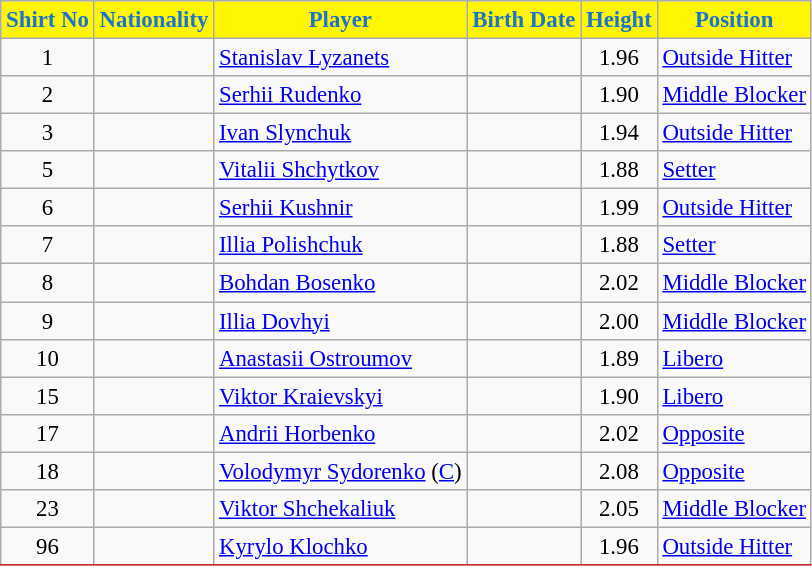<table class=wikitable bgcolor="#F0F8FF" cellpadding="3" cellspacing="0" border="1" style="font-size: 95%; border: 1px solid #D3212D; border-collapse: collapse;">
<tr style="color: #1974D2;background:#FFF600">
<td align=center><strong>Shirt No</strong></td>
<td align=center><strong>Nationality</strong></td>
<td align=center><strong>Player</strong></td>
<td align=center><strong>Birth Date</strong></td>
<td align=center><strong>Height</strong></td>
<td align=center><strong>Position</strong></td>
</tr>
<tr>
<td align=center>1</td>
<td></td>
<td><a href='#'>Stanislav Lyzanets</a></td>
<td></td>
<td align=center>1.96</td>
<td><a href='#'>Οutside Hitter</a></td>
</tr>
<tr>
<td align=center>2</td>
<td></td>
<td><a href='#'>Serhii Rudenko</a></td>
<td></td>
<td align=center>1.90</td>
<td><a href='#'>Middle Blocker</a></td>
</tr>
<tr>
<td align=center>3</td>
<td></td>
<td><a href='#'>Ivan Slynchuk</a></td>
<td></td>
<td align=center>1.94</td>
<td><a href='#'>Οutside Hitter</a></td>
</tr>
<tr>
<td align=center>5</td>
<td></td>
<td><a href='#'>Vitalii Shchytkov</a></td>
<td></td>
<td align=center>1.88</td>
<td><a href='#'>Setter</a></td>
</tr>
<tr>
<td align=center>6</td>
<td></td>
<td><a href='#'>Serhii Kushnir</a></td>
<td></td>
<td align=center>1.99</td>
<td><a href='#'>Οutside Hitter</a></td>
</tr>
<tr>
<td align=center>7</td>
<td></td>
<td><a href='#'>Illia Polishchuk</a></td>
<td></td>
<td align=center>1.88</td>
<td><a href='#'>Setter</a></td>
</tr>
<tr>
<td align=center>8</td>
<td></td>
<td><a href='#'>Bohdan Bosenko</a></td>
<td></td>
<td align=center>2.02</td>
<td><a href='#'>Middle Blocker</a></td>
</tr>
<tr>
<td align=center>9</td>
<td></td>
<td><a href='#'>Illia Dovhyi</a></td>
<td></td>
<td align=center>2.00</td>
<td><a href='#'>Middle Blocker</a></td>
</tr>
<tr>
<td align=center>10</td>
<td></td>
<td><a href='#'>Anastasii Ostroumov</a></td>
<td></td>
<td align=center>1.89</td>
<td><a href='#'>Libero</a></td>
</tr>
<tr>
<td align=center>15</td>
<td></td>
<td><a href='#'>Viktor Kraievskyi</a></td>
<td></td>
<td align=center>1.90</td>
<td><a href='#'>Libero</a></td>
</tr>
<tr>
<td align=center>17</td>
<td></td>
<td><a href='#'>Andrii Horbenko</a></td>
<td></td>
<td align=center>2.02</td>
<td><a href='#'>Οpposite</a></td>
</tr>
<tr>
<td align=center>18</td>
<td></td>
<td><a href='#'>Volodymyr Sydorenko</a> (<a href='#'>C</a>)</td>
<td></td>
<td align=center>2.08</td>
<td><a href='#'>Οpposite</a></td>
</tr>
<tr>
<td align=center>23</td>
<td></td>
<td><a href='#'>Viktor Shchekaliuk</a></td>
<td></td>
<td align=center>2.05</td>
<td><a href='#'>Middle Blocker</a></td>
</tr>
<tr>
<td align=center>96</td>
<td></td>
<td><a href='#'>Kyrylo Klochko</a></td>
<td></td>
<td align=center>1.96</td>
<td><a href='#'>Οutside Hitter</a></td>
</tr>
<tr>
</tr>
</table>
